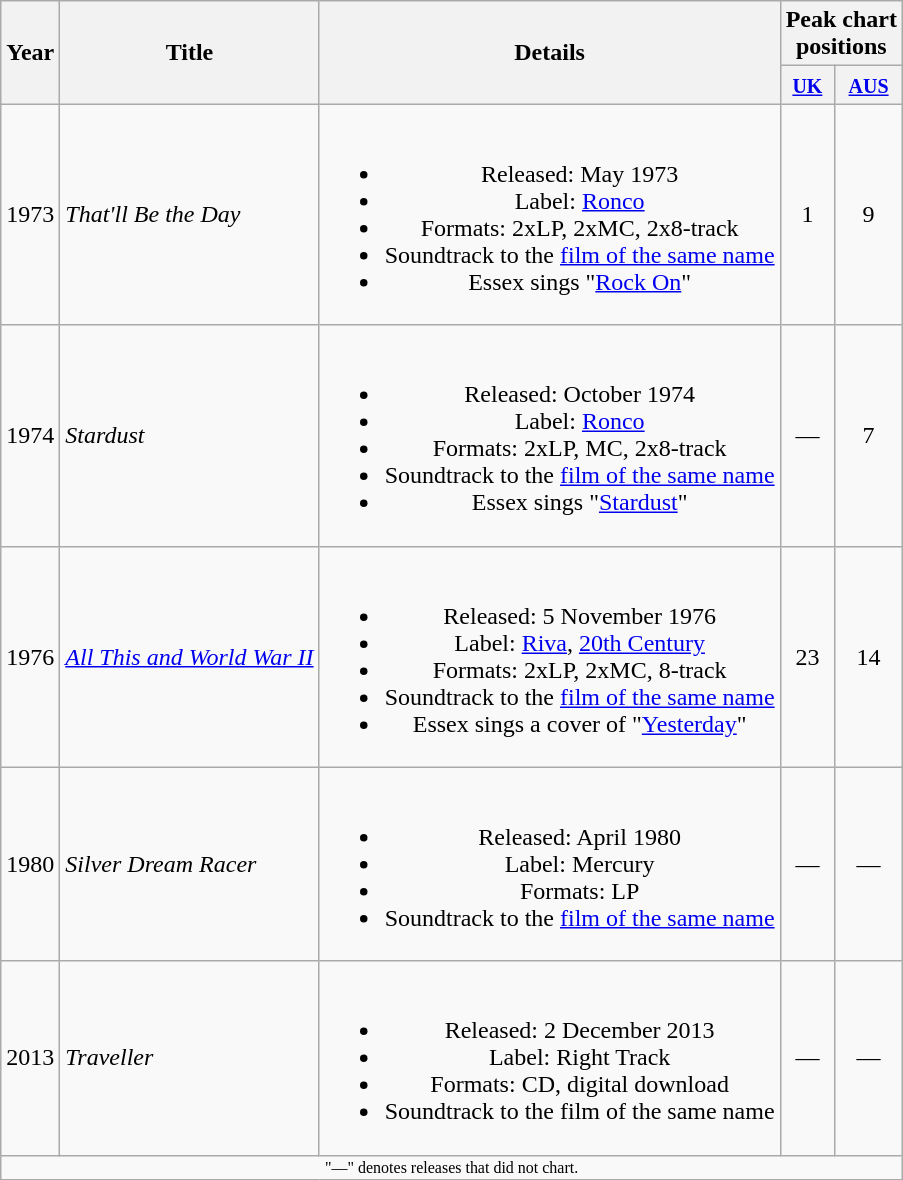<table class="wikitable" style="text-align:center">
<tr>
<th rowspan="2">Year</th>
<th rowspan="2">Title</th>
<th rowspan="2">Details</th>
<th colspan="2">Peak chart<br>positions</th>
</tr>
<tr>
<th><small><a href='#'>UK</a></small><br></th>
<th><small><a href='#'>AUS</a></small><br></th>
</tr>
<tr>
<td>1973</td>
<td align="left"><em>That'll Be the Day</em></td>
<td><br><ul><li>Released: May 1973</li><li>Label: <a href='#'>Ronco</a></li><li>Formats: 2xLP, 2xMC, 2x8-track</li><li>Soundtrack to the <a href='#'>film of the same name</a></li><li>Essex sings "<a href='#'>Rock On</a>"</li></ul></td>
<td>1</td>
<td>9</td>
</tr>
<tr>
<td>1974</td>
<td align="left"><em>Stardust</em></td>
<td><br><ul><li>Released: October 1974</li><li>Label: <a href='#'>Ronco</a></li><li>Formats: 2xLP, MC, 2x8-track</li><li>Soundtrack to the <a href='#'>film of the same name</a></li><li>Essex sings "<a href='#'>Stardust</a>"</li></ul></td>
<td>—</td>
<td>7</td>
</tr>
<tr>
<td>1976</td>
<td align="left"><em><a href='#'>All This and World War II</a></em></td>
<td><br><ul><li>Released: 5 November 1976</li><li>Label: <a href='#'>Riva</a>, <a href='#'>20th Century</a></li><li>Formats: 2xLP, 2xMC, 8-track</li><li>Soundtrack to the <a href='#'>film of the same name</a></li><li>Essex sings a cover of "<a href='#'>Yesterday</a>"</li></ul></td>
<td>23</td>
<td>14</td>
</tr>
<tr>
<td>1980</td>
<td align="left"><em>Silver Dream Racer</em></td>
<td><br><ul><li>Released: April 1980</li><li>Label: Mercury</li><li>Formats: LP</li><li>Soundtrack to the <a href='#'>film of the same name</a></li></ul></td>
<td>—</td>
<td>—</td>
</tr>
<tr>
<td>2013</td>
<td align="left"><em>Traveller</em></td>
<td><br><ul><li>Released: 2 December 2013</li><li>Label: Right Track</li><li>Formats: CD, digital download</li><li>Soundtrack to the film of the same name</li></ul></td>
<td>—</td>
<td>—</td>
</tr>
<tr>
<td colspan="5" style="font-size:8pt">"—" denotes releases that did not chart.</td>
</tr>
</table>
